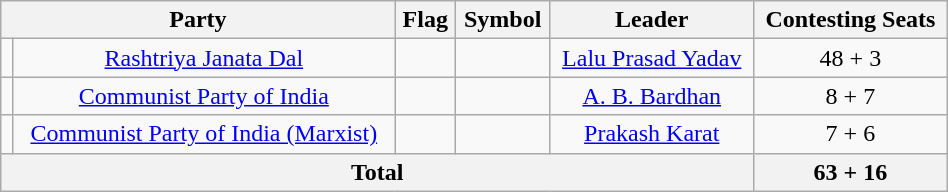<table class="wikitable" width=50%; style="text-align:center">
<tr>
<th colspan="2">Party</th>
<th>Flag</th>
<th>Symbol</th>
<th>Leader</th>
<th>Contesting Seats</th>
</tr>
<tr>
<td></td>
<td><a href='#'>Rashtriya Janata Dal</a></td>
<td></td>
<td></td>
<td><a href='#'>Lalu Prasad Yadav</a></td>
<td>48 + 3 </td>
</tr>
<tr>
<td></td>
<td><a href='#'>Communist Party of India</a></td>
<td></td>
<td></td>
<td><a href='#'>A. B. Bardhan</a></td>
<td>8 + 7 </td>
</tr>
<tr>
<td></td>
<td><a href='#'>Communist Party of India (Marxist)</a></td>
<td></td>
<td></td>
<td><a href='#'>Prakash Karat</a></td>
<td>7 + 6 </td>
</tr>
<tr>
<th colspan=5>Total</th>
<th>63 + 16 </th>
</tr>
</table>
